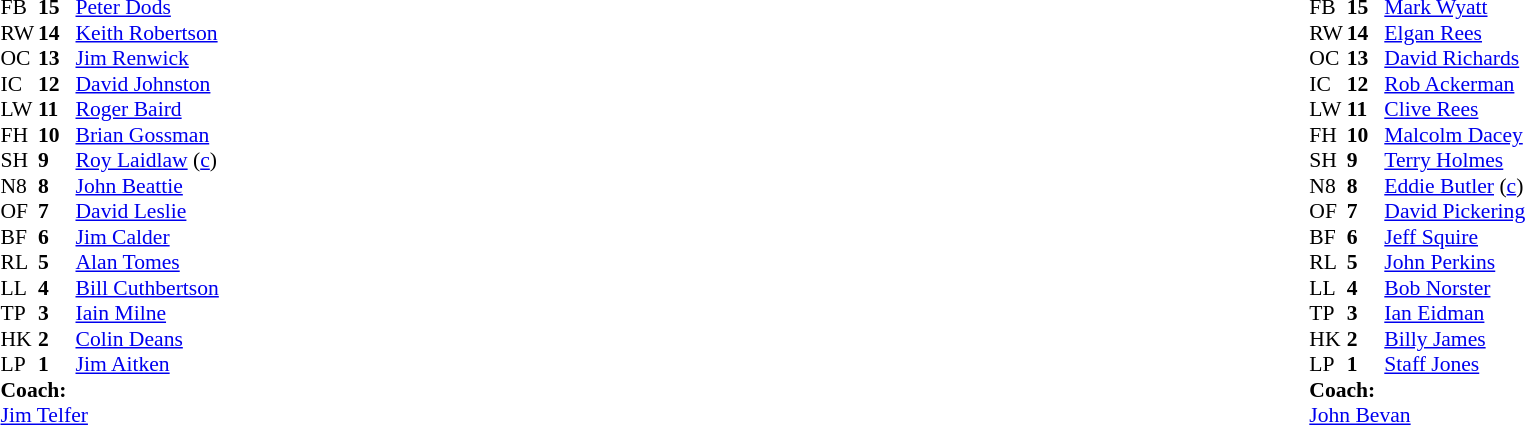<table width="100%">
<tr>
<td valign="top" width="50%"><br><table style="font-size: 90%" cellspacing="0" cellpadding="0">
<tr>
<th width="25"></th>
<th width="25"></th>
</tr>
<tr>
<td>FB</td>
<td><strong>15</strong></td>
<td><a href='#'>Peter Dods</a></td>
</tr>
<tr>
<td>RW</td>
<td><strong>14</strong></td>
<td><a href='#'>Keith Robertson</a></td>
</tr>
<tr>
<td>OC</td>
<td><strong>13</strong></td>
<td><a href='#'>Jim Renwick</a></td>
</tr>
<tr>
<td>IC</td>
<td><strong>12</strong></td>
<td><a href='#'>David Johnston</a></td>
</tr>
<tr>
<td>LW</td>
<td><strong>11</strong></td>
<td><a href='#'>Roger Baird</a></td>
</tr>
<tr>
<td>FH</td>
<td><strong>10</strong></td>
<td><a href='#'>Brian Gossman</a></td>
</tr>
<tr>
<td>SH</td>
<td><strong>9</strong></td>
<td><a href='#'>Roy Laidlaw</a> (<a href='#'>c</a>)</td>
</tr>
<tr>
<td>N8</td>
<td><strong>8</strong></td>
<td><a href='#'>John Beattie</a></td>
</tr>
<tr>
<td>OF</td>
<td><strong>7</strong></td>
<td><a href='#'>David Leslie</a></td>
</tr>
<tr>
<td>BF</td>
<td><strong>6</strong></td>
<td><a href='#'>Jim Calder</a></td>
</tr>
<tr>
<td>RL</td>
<td><strong>5</strong></td>
<td><a href='#'>Alan Tomes</a></td>
</tr>
<tr>
<td>LL</td>
<td><strong>4</strong></td>
<td><a href='#'>Bill Cuthbertson</a></td>
</tr>
<tr>
<td>TP</td>
<td><strong>3</strong></td>
<td><a href='#'>Iain Milne</a></td>
</tr>
<tr>
<td>HK</td>
<td><strong>2</strong></td>
<td><a href='#'>Colin Deans</a></td>
</tr>
<tr>
<td>LP</td>
<td><strong>1</strong></td>
<td><a href='#'>Jim Aitken</a></td>
</tr>
<tr>
<td colspan="4"><strong>Coach:</strong></td>
</tr>
<tr>
<td colspan="4"> <a href='#'>Jim Telfer</a></td>
</tr>
</table>
</td>
<td valign="top" width="50%"><br><table style="font-size: 90%" cellspacing="0" cellpadding="0" align="center">
<tr>
<th width="25"></th>
<th width="25"></th>
</tr>
<tr>
<td>FB</td>
<td><strong>15</strong></td>
<td><a href='#'>Mark Wyatt</a></td>
</tr>
<tr>
<td>RW</td>
<td><strong>14</strong></td>
<td><a href='#'>Elgan Rees</a></td>
</tr>
<tr>
<td>OC</td>
<td><strong>13</strong></td>
<td><a href='#'>David Richards</a></td>
</tr>
<tr>
<td>IC</td>
<td><strong>12</strong></td>
<td><a href='#'>Rob Ackerman</a></td>
</tr>
<tr>
<td>LW</td>
<td><strong>11</strong></td>
<td><a href='#'>Clive Rees</a></td>
</tr>
<tr>
<td>FH</td>
<td><strong>10</strong></td>
<td><a href='#'>Malcolm Dacey</a></td>
</tr>
<tr>
<td>SH</td>
<td><strong>9</strong></td>
<td><a href='#'>Terry Holmes</a></td>
</tr>
<tr>
<td>N8</td>
<td><strong>8</strong></td>
<td><a href='#'>Eddie Butler</a> (<a href='#'>c</a>)</td>
</tr>
<tr>
<td>OF</td>
<td><strong>7</strong></td>
<td><a href='#'>David Pickering</a></td>
</tr>
<tr>
<td>BF</td>
<td><strong>6</strong></td>
<td><a href='#'>Jeff Squire</a></td>
</tr>
<tr>
<td>RL</td>
<td><strong>5</strong></td>
<td><a href='#'>John Perkins</a></td>
</tr>
<tr>
<td>LL</td>
<td><strong>4</strong></td>
<td><a href='#'>Bob Norster</a></td>
</tr>
<tr>
<td>TP</td>
<td><strong>3</strong></td>
<td><a href='#'>Ian Eidman</a></td>
</tr>
<tr>
<td>HK</td>
<td><strong>2</strong></td>
<td><a href='#'>Billy James</a></td>
</tr>
<tr>
<td>LP</td>
<td><strong>1</strong></td>
<td><a href='#'>Staff Jones</a></td>
</tr>
<tr>
<td colspan="4"><strong>Coach:</strong></td>
</tr>
<tr>
<td colspan="4"> <a href='#'>John Bevan</a></td>
</tr>
</table>
</td>
</tr>
</table>
